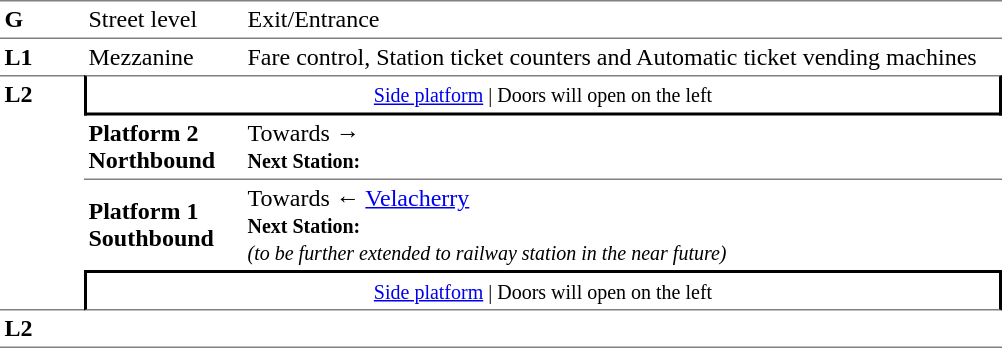<table table border=0 cellspacing=0 cellpadding=3>
<tr>
<td style="border-bottom:solid 1px gray;border-top:solid 1px gray;" width=50 valign=top><strong>G</strong></td>
<td style="border-top:solid 1px gray;border-bottom:solid 1px gray;" width=100 valign=top>Street level</td>
<td style="border-top:solid 1px gray;border-bottom:solid 1px gray;" width=500 valign=top>Exit/Entrance</td>
</tr>
<tr>
<td valign=top><strong>L1</strong></td>
<td valign=top>Mezzanine</td>
<td valign=top>Fare control, Station ticket counters and Automatic ticket vending machines<br></td>
</tr>
<tr>
<td style="border-top:solid 1px gray;border-bottom:solid 1px gray;" width=50 rowspan=4 valign=top><strong>L2</strong></td>
<td style="border-top:solid 1px gray;border-right:solid 2px black;border-left:solid 2px black;border-bottom:solid 2px black;text-align:center;" colspan=2><small><a href='#'>Side platform</a> | Doors will open on the left </small></td>
</tr>
<tr>
<td style="border-bottom:solid 1px gray;" width=100><span><strong>Platform 2</strong><br><strong>Northbound</strong></span></td>
<td style="border-bottom:solid 1px gray;" width=500>Towards → <br><small><strong>Next Station:</strong> </small></td>
</tr>
<tr>
<td><span><strong>Platform 1</strong><br><strong>Southbound</strong></span></td>
<td>Towards ← <a href='#'>Velacherry</a><br><small><strong>Next Station:</strong> <br><em>(to be further extended to <strong></strong> railway station in the near future)</em></small></td>
</tr>
<tr>
<td style="border-top:solid 2px black;border-right:solid 2px black;border-left:solid 2px black;border-bottom:solid 1px gray;" colspan=2  align=center><small><a href='#'>Side platform</a> | Doors will open on the left </small></td>
</tr>
<tr>
<td style="border-bottom:solid 1px gray;" width=50 rowspan=2 valign=top><strong>L2</strong></td>
<td style="border-bottom:solid 1px gray;" width=100></td>
<td style="border-bottom:solid 1px gray;" width=500></td>
</tr>
<tr>
</tr>
</table>
